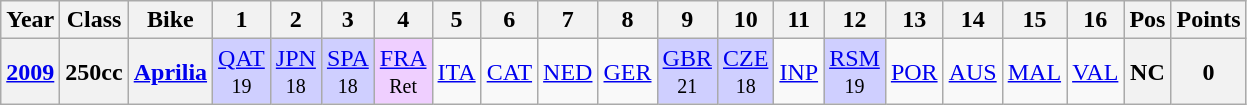<table class="wikitable" style="text-align:center">
<tr>
<th>Year</th>
<th>Class</th>
<th>Bike</th>
<th>1</th>
<th>2</th>
<th>3</th>
<th>4</th>
<th>5</th>
<th>6</th>
<th>7</th>
<th>8</th>
<th>9</th>
<th>10</th>
<th>11</th>
<th>12</th>
<th>13</th>
<th>14</th>
<th>15</th>
<th>16</th>
<th>Pos</th>
<th>Points</th>
</tr>
<tr>
<th align="left"><a href='#'>2009</a></th>
<th align="left">250cc</th>
<th align="left"><a href='#'>Aprilia</a></th>
<td style="background:#cfcfff;"><a href='#'>QAT</a><br><small>19</small></td>
<td style="background:#cfcfff;"><a href='#'>JPN</a><br><small>18</small></td>
<td style="background:#cfcfff;"><a href='#'>SPA</a><br><small>18</small></td>
<td style="background:#EFCFFF;"><a href='#'>FRA</a><br><small>Ret</small></td>
<td><a href='#'>ITA</a></td>
<td><a href='#'>CAT</a></td>
<td><a href='#'>NED</a></td>
<td><a href='#'>GER</a></td>
<td style="background:#cfcfff;"><a href='#'>GBR</a><br><small>21</small></td>
<td style="background:#cfcfff;"><a href='#'>CZE</a><br><small>18</small></td>
<td><a href='#'>INP</a></td>
<td style="background:#cfcfff;"><a href='#'>RSM</a><br><small>19</small></td>
<td><a href='#'>POR</a></td>
<td><a href='#'>AUS</a></td>
<td><a href='#'>MAL</a></td>
<td><a href='#'>VAL</a></td>
<th>NC</th>
<th>0</th>
</tr>
</table>
